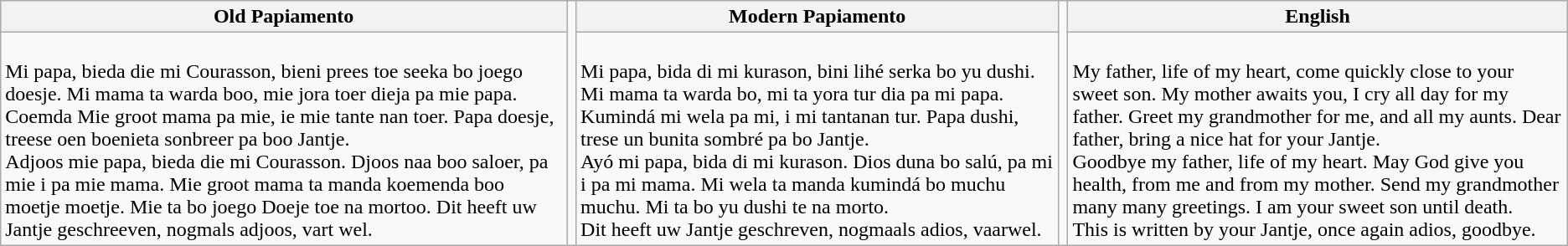<table class="wikitable vatop">
<tr>
<th>Old Papiamento</th>
<td rowspan=50></td>
<th>Modern Papiamento</th>
<td rowspan=50></td>
<th>English</th>
</tr>
<tr>
<td><br>Mi papa, bieda die mi Courasson, bieni prees toe seeka bo joego doesje.
Mi mama ta warda boo, mie jora toer dieja pa mie papa.
Coemda Mie groot mama pa mie, ie mie tante nan toer.
Papa doesje, treese oen boenieta sonbreer pa boo Jantje.<br>
Adjoos mie papa, bieda die mi Courasson.
Djoos naa boo saloer, pa mie i pa mie mama.
Mie groot mama ta manda koemenda boo moetje moetje.
Mie ta bo joego Doeje toe na mortoo.
Dit heeft uw Jantje geschreeven, nogmals adjoos, vart wel.</td>
<td><br>Mi papa, bida di mi kurason, bini lihé serka bo yu dushi.
Mi mama ta warda bo, mi ta yora tur dia pa mi papa.
Kumindá mi wela pa mi, i mi tantanan tur.
Papa dushi, trese un bunita sombré pa bo Jantje.<br>Ayó mi papa, bida di mi kurason.
Dios duna bo salú, pa mi i pa mi mama.
Mi wela ta manda kumindá bo muchu muchu.
Mi ta bo yu dushi te na morto.<br>
Dit heeft uw Jantje geschreven, nogmaals adios, vaarwel.</td>
<td><br>My father, life of my heart, come quickly close to your sweet son.
My mother awaits you, I cry all day for my father.
Greet my grandmother for me, and all my aunts.
Dear father, bring a nice hat for your Jantje.<br>
Goodbye my father, life of my heart.
May God give you health, from me and from my mother.
Send my grandmother many many greetings.
I am your sweet son until death.<br>
This is written by your Jantje, once again adios, goodbye.</td>
</tr>
</table>
